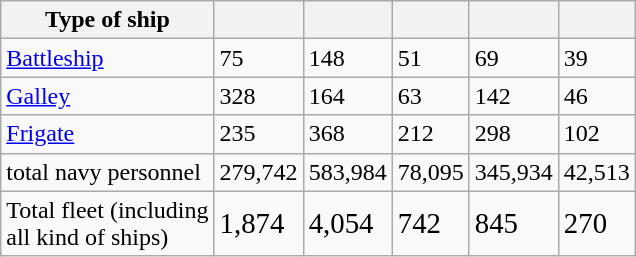<table class="wikitable sortable">
<tr>
<th>Type of ship</th>
<th></th>
<th></th>
<th></th>
<th></th>
<th></th>
</tr>
<tr>
<td><a href='#'>Battleship</a></td>
<td>75</td>
<td>148</td>
<td>51</td>
<td>69</td>
<td>39</td>
</tr>
<tr>
<td><a href='#'>Galley</a></td>
<td>328</td>
<td>164</td>
<td>63</td>
<td>142</td>
<td>46</td>
</tr>
<tr>
<td><a href='#'>Frigate</a></td>
<td>235</td>
<td>368</td>
<td>212</td>
<td>298</td>
<td>102</td>
</tr>
<tr>
<td>total navy personnel</td>
<td>279,742</td>
<td>583,984</td>
<td>78,095</td>
<td>345,934</td>
<td>42,513</td>
</tr>
<tr>
<td>Total fleet (including<br>all kind of ships)</td>
<td><big>1,874</big></td>
<td><big>4,054</big></td>
<td><big>742</big></td>
<td><big>845</big></td>
<td><big>270</big></td>
</tr>
</table>
